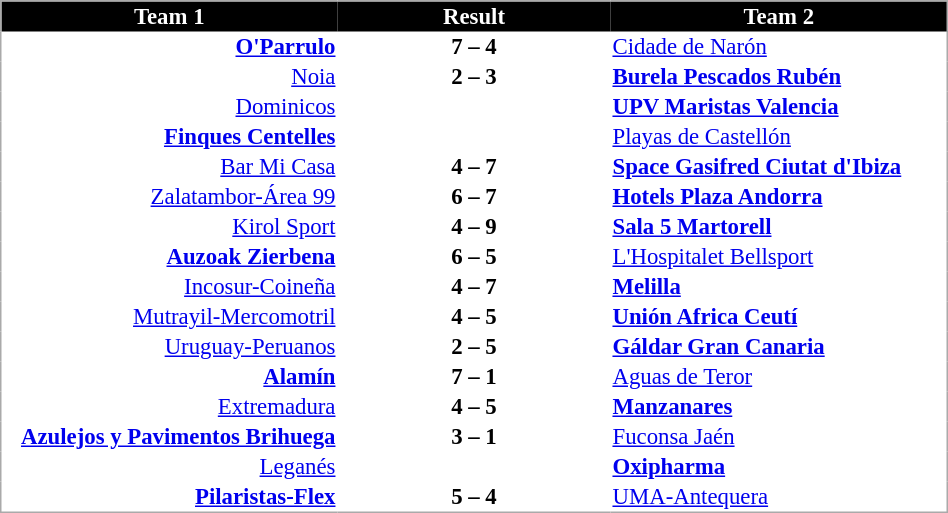<table cellspacing="0" style="background: #ffffff; border: 1px #aaa solid; border-collapse: collapse; font-size: 95%;" width=50%>
<tr bgcolor=#000000 style="color:white;">
<th width=27%>Team 1</th>
<th width=22%>Result</th>
<th width=27%>Team 2</th>
</tr>
<tr>
<td align=right><strong><a href='#'>O'Parrulo</a></strong></td>
<td align=center><strong>7 – 4</strong></td>
<td><a href='#'>Cidade de Narón</a></td>
</tr>
<tr>
<td align=right><a href='#'>Noia</a></td>
<td align=center><strong>2 – 3</strong></td>
<td><strong><a href='#'>Burela Pescados Rubén</a></strong></td>
</tr>
<tr>
<td align=right><a href='#'>Dominicos</a></td>
<td align=center></td>
<td><strong><a href='#'>UPV Maristas Valencia</a></strong></td>
</tr>
<tr>
<td align=right><strong><a href='#'>Finques Centelles</a></strong></td>
<td align=center></td>
<td><a href='#'>Playas de Castellón</a></td>
</tr>
<tr>
<td align=right><a href='#'>Bar Mi Casa</a></td>
<td align=center><strong>4 – 7</strong></td>
<td><strong><a href='#'>Space Gasifred Ciutat d'Ibiza</a></strong></td>
</tr>
<tr>
<td align=right><a href='#'>Zalatambor-Área 99</a></td>
<td align=center><strong>6 – 7</strong></td>
<td><strong><a href='#'>Hotels Plaza Andorra</a></strong></td>
</tr>
<tr>
<td align=right><a href='#'>Kirol Sport</a></td>
<td align=center><strong>4 – 9</strong></td>
<td><strong><a href='#'>Sala 5 Martorell</a></strong></td>
</tr>
<tr>
<td align=right><strong><a href='#'>Auzoak Zierbena</a></strong></td>
<td align=center><strong>6 – 5</strong></td>
<td><a href='#'>L'Hospitalet Bellsport</a></td>
</tr>
<tr>
<td align=right><a href='#'>Incosur-Coineña</a></td>
<td align=center><strong>4 – 7</strong></td>
<td><strong><a href='#'>Melilla</a></strong></td>
</tr>
<tr>
<td align=right><a href='#'>Mutrayil-Mercomotril</a></td>
<td align=center><strong>4 – 5</strong></td>
<td><strong><a href='#'>Unión Africa Ceutí</a></strong></td>
</tr>
<tr>
<td align=right><a href='#'>Uruguay-Peruanos</a></td>
<td align=center><strong>2 – 5</strong></td>
<td><strong><a href='#'>Gáldar Gran Canaria</a></strong></td>
</tr>
<tr>
<td align=right><strong><a href='#'>Alamín</a></strong></td>
<td align=center><strong>7 – 1</strong></td>
<td><a href='#'>Aguas de Teror</a></td>
</tr>
<tr>
<td align=right><a href='#'>Extremadura</a></td>
<td align=center><strong>4 – 5</strong></td>
<td><strong><a href='#'>Manzanares</a></strong></td>
</tr>
<tr>
<td align=right><strong><a href='#'>Azulejos y Pavimentos Brihuega</a></strong></td>
<td align=center><strong>3 – 1</strong></td>
<td><a href='#'>Fuconsa Jaén</a></td>
</tr>
<tr>
<td align=right><a href='#'>Leganés</a></td>
<td align=center></td>
<td><strong><a href='#'>Oxipharma</a></strong></td>
</tr>
<tr>
<td align=right><strong><a href='#'>Pilaristas-Flex</a></strong></td>
<td align=center><strong>5 – 4</strong></td>
<td><a href='#'>UMA-Antequera</a></td>
</tr>
</table>
